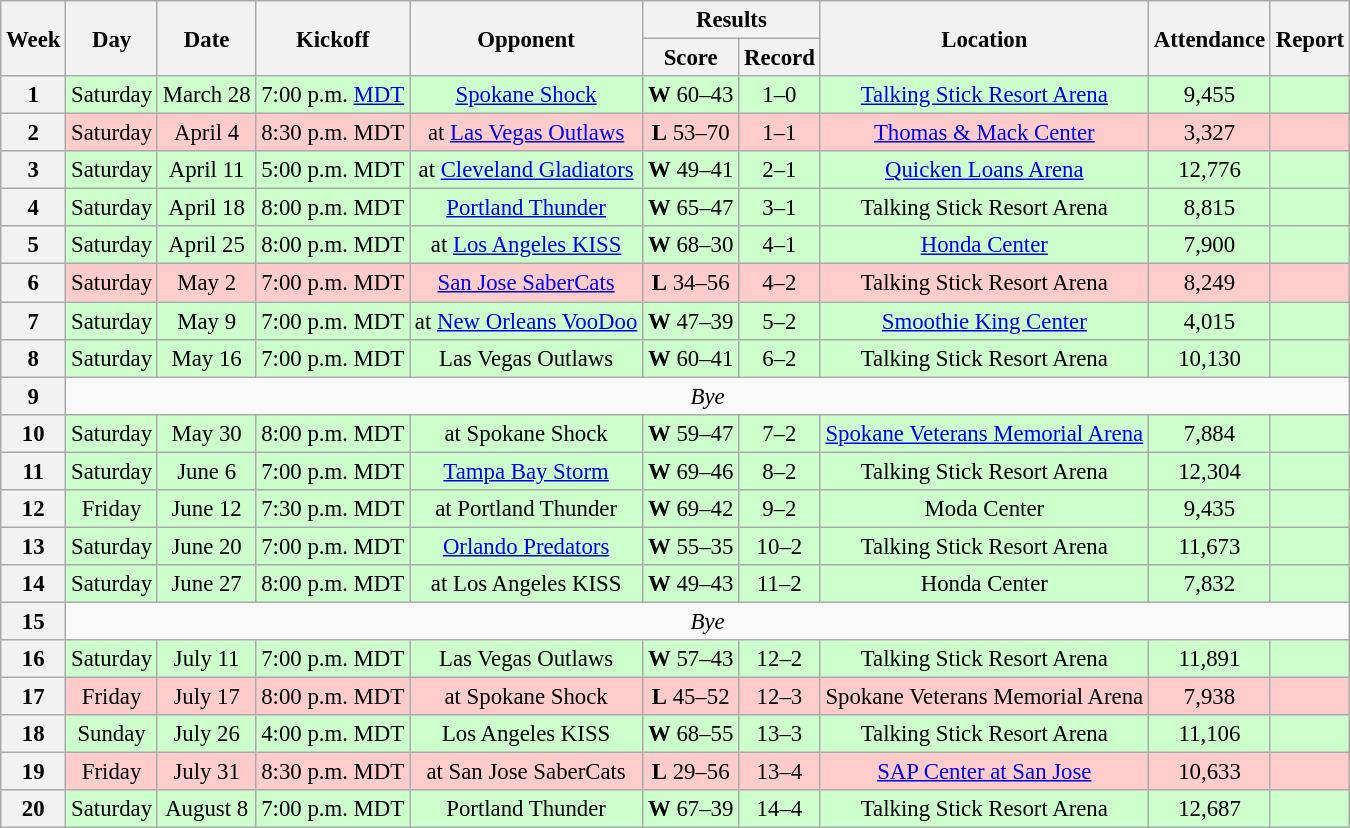<table class="wikitable" style="font-size: 95%;">
<tr>
<th rowspan=2>Week</th>
<th rowspan=2>Day</th>
<th rowspan=2>Date</th>
<th rowspan=2>Kickoff</th>
<th rowspan=2>Opponent</th>
<th colspan=2>Results</th>
<th rowspan=2>Location</th>
<th rowspan=2>Attendance</th>
<th rowspan=2>Report</th>
</tr>
<tr>
<th>Score</th>
<th>Record</th>
</tr>
<tr style=background:#ccffcc>
<th align="center"><strong>1</strong></th>
<td align="center">Saturday</td>
<td align="center">March 28</td>
<td align="center">7:00 p.m. <a href='#'>MDT</a></td>
<td align="center"><a href='#'>Spokane Shock</a></td>
<td align="center"><strong>W</strong> 60–43</td>
<td align="center">1–0</td>
<td align="center"><a href='#'>Talking Stick Resort Arena</a></td>
<td align="center">9,455</td>
<td align="center"></td>
</tr>
<tr style=background:#ffcccc>
<th align="center"><strong>2</strong></th>
<td align="center">Saturday</td>
<td align="center">April 4</td>
<td align="center">8:30 p.m. MDT</td>
<td align="center">at <a href='#'>Las Vegas Outlaws</a></td>
<td align="center"><strong>L</strong> 53–70</td>
<td align="center">1–1</td>
<td align="center"><a href='#'>Thomas & Mack Center</a></td>
<td align="center">3,327</td>
<td align="center"></td>
</tr>
<tr style=background:#ccffcc>
<th align="center"><strong>3</strong></th>
<td align="center">Saturday</td>
<td align="center">April 11</td>
<td align="center">5:00 p.m. MDT</td>
<td align="center">at <a href='#'>Cleveland Gladiators</a></td>
<td align="center"><strong>W</strong> 49–41</td>
<td align="center">2–1</td>
<td align="center"><a href='#'>Quicken Loans Arena</a></td>
<td align="center">12,776</td>
<td align="center"></td>
</tr>
<tr style=background:#ccffcc>
<th align="center"><strong>4</strong></th>
<td align="center">Saturday</td>
<td align="center">April 18</td>
<td align="center">8:00 p.m. MDT</td>
<td align="center"><a href='#'>Portland Thunder</a></td>
<td align="center"><strong>W</strong> 65–47</td>
<td align="center">3–1</td>
<td align="center">Talking Stick Resort Arena</td>
<td align="center">8,815</td>
<td align="center"></td>
</tr>
<tr style=background:#ccffcc>
<th align="center"><strong>5</strong></th>
<td align="center">Saturday</td>
<td align="center">April 25</td>
<td align="center">8:00 p.m. MDT</td>
<td align="center">at <a href='#'>Los Angeles KISS</a></td>
<td align="center"><strong>W</strong> 68–30</td>
<td align="center">4–1</td>
<td align="center"><a href='#'>Honda Center</a></td>
<td align="center">7,900</td>
<td align="center"></td>
</tr>
<tr style=background:#ffcccc>
<th align="center"><strong>6</strong></th>
<td align="center">Saturday</td>
<td align="center">May 2</td>
<td align="center">7:00 p.m. MDT</td>
<td align="center"><a href='#'>San Jose SaberCats</a></td>
<td align="center"><strong>L</strong> 34–56</td>
<td align="center">4–2</td>
<td align="center">Talking Stick Resort Arena</td>
<td align="center">8,249</td>
<td align="center"></td>
</tr>
<tr style=background:#ccffcc>
<th align="center"><strong>7</strong></th>
<td align="center">Saturday</td>
<td align="center">May 9</td>
<td align="center">7:00 p.m. MDT</td>
<td align="center">at <a href='#'>New Orleans VooDoo</a></td>
<td align="center"><strong>W</strong> 47–39</td>
<td align="center">5–2</td>
<td align="center"><a href='#'>Smoothie King Center</a></td>
<td align="center">4,015</td>
<td align="center"></td>
</tr>
<tr style=background:#ccffcc>
<th align="center"><strong>8</strong></th>
<td align="center">Saturday</td>
<td align="center">May 16</td>
<td align="center">7:00 p.m. MDT</td>
<td align="center">Las Vegas Outlaws</td>
<td align="center"><strong>W</strong> 60–41</td>
<td align="center">6–2</td>
<td align="center">Talking Stick Resort Arena</td>
<td align="center">10,130</td>
<td align="center"></td>
</tr>
<tr style=>
<th align="center"><strong>9</strong></th>
<td colspan=9 align="center" valign="middle"><em>Bye</em></td>
</tr>
<tr style=background:#ccffcc>
<th align="center"><strong>10</strong></th>
<td align="center">Saturday</td>
<td align="center">May 30</td>
<td align="center">8:00 p.m. MDT</td>
<td align="center">at Spokane Shock</td>
<td align="center"><strong>W</strong> 59–47</td>
<td align="center">7–2</td>
<td align="center"><a href='#'>Spokane Veterans Memorial Arena</a></td>
<td align="center">7,884</td>
<td align="center"></td>
</tr>
<tr style=background:#ccffcc>
<th align="center"><strong>11</strong></th>
<td align="center">Saturday</td>
<td align="center">June 6</td>
<td align="center">7:00 p.m. MDT</td>
<td align="center"><a href='#'>Tampa Bay Storm</a></td>
<td align="center"><strong>W</strong> 69–46</td>
<td align="center">8–2</td>
<td align="center">Talking Stick Resort Arena</td>
<td align="center">12,304</td>
<td align="center"></td>
</tr>
<tr style=background:#ccffcc>
<th align="center"><strong>12</strong></th>
<td align="center">Friday</td>
<td align="center">June 12</td>
<td align="center">7:30 p.m. MDT</td>
<td align="center">at Portland Thunder</td>
<td align="center"><strong>W</strong> 69–42</td>
<td align="center">9–2</td>
<td align="center">Moda Center</td>
<td align="center">9,435</td>
<td align="center"></td>
</tr>
<tr style=background:#ccffcc>
<th align="center"><strong>13</strong></th>
<td align="center">Saturday</td>
<td align="center">June 20</td>
<td align="center">7:00 p.m. MDT</td>
<td align="center"><a href='#'>Orlando Predators</a></td>
<td align="center"><strong>W</strong> 55–35</td>
<td align="center">10–2</td>
<td align="center">Talking Stick Resort Arena</td>
<td align="center">11,673</td>
<td align="center"></td>
</tr>
<tr style=background:#ccffcc>
<th align="center"><strong>14</strong></th>
<td align="center">Saturday</td>
<td align="center">June 27</td>
<td align="center">8:00 p.m. MDT</td>
<td align="center">at Los Angeles KISS</td>
<td align="center"><strong>W</strong> 49–43</td>
<td align="center">11–2</td>
<td align="center">Honda Center</td>
<td align="center">7,832</td>
<td align="center"></td>
</tr>
<tr style=>
<th align="center"><strong>15</strong></th>
<td colspan=9 align="center" valign="middle"><em>Bye</em></td>
</tr>
<tr style=background:#ccffcc>
<th align="center"><strong>16</strong></th>
<td align="center">Saturday</td>
<td align="center">July 11</td>
<td align="center">7:00 p.m. MDT</td>
<td align="center">Las Vegas Outlaws</td>
<td align="center"><strong>W</strong> 57–43</td>
<td align="center">12–2</td>
<td align="center">Talking Stick Resort Arena</td>
<td align="center">11,891</td>
<td align="center"></td>
</tr>
<tr style=background:#ffcccc>
<th align="center"><strong>17</strong></th>
<td align="center">Friday</td>
<td align="center">July 17</td>
<td align="center">8:00 p.m. MDT</td>
<td align="center">at Spokane Shock</td>
<td align="center"><strong>L</strong> 45–52</td>
<td align="center">12–3</td>
<td align="center">Spokane Veterans Memorial Arena</td>
<td align="center">7,938</td>
<td align="center"></td>
</tr>
<tr style=background:#ccffcc>
<th align="center"><strong>18</strong></th>
<td align="center">Sunday</td>
<td align="center">July 26</td>
<td align="center">4:00 p.m. MDT</td>
<td align="center">Los Angeles KISS</td>
<td align="center"><strong>W</strong> 68–55</td>
<td align="center">13–3</td>
<td align="center">Talking Stick Resort Arena</td>
<td align="center">11,106</td>
<td align="center"></td>
</tr>
<tr style=background:#ffcccc>
<th align="center"><strong>19</strong></th>
<td align="center">Friday</td>
<td align="center">July 31</td>
<td align="center">8:30 p.m. MDT</td>
<td align="center">at San Jose SaberCats</td>
<td align="center"><strong>L</strong> 29–56</td>
<td align="center">13–4</td>
<td align="center"><a href='#'>SAP Center at San Jose</a></td>
<td align="center">10,633</td>
<td align="center"></td>
</tr>
<tr style=background:#ccffcc>
<th align="center"><strong>20</strong></th>
<td align="center">Saturday</td>
<td align="center">August 8</td>
<td align="center">7:00 p.m. MDT</td>
<td align="center">Portland Thunder</td>
<td align="center"><strong>W</strong> 67–39</td>
<td align="center">14–4</td>
<td align="center">Talking Stick Resort Arena</td>
<td align="center">12,687</td>
<td align="center"></td>
</tr>
</table>
